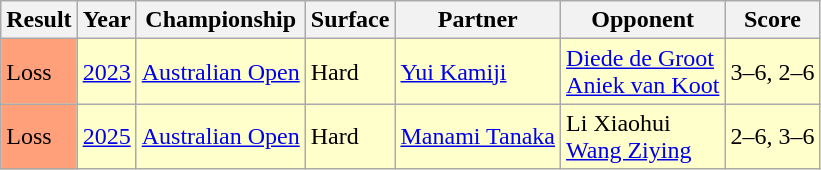<table class="sortable wikitable">
<tr>
<th>Result</th>
<th>Year</th>
<th>Championship</th>
<th>Surface</th>
<th>Partner</th>
<th>Opponent</th>
<th class="unsortable">Score</th>
</tr>
<tr style="background:#ffffcc;">
<td style="background:#ffa07a;">Loss</td>
<td><a href='#'>2023</a></td>
<td><a href='#'>Australian Open</a></td>
<td>Hard</td>
<td> <a href='#'>Yui Kamiji</a></td>
<td> <a href='#'>Diede de Groot</a> <br>  <a href='#'>Aniek van Koot</a></td>
<td>3–6, 2–6</td>
</tr>
<tr style="background:#ffffcc;">
<td style="background:#ffa07a;">Loss</td>
<td><a href='#'>2025</a></td>
<td><a href='#'>Australian Open</a></td>
<td>Hard</td>
<td> <a href='#'>Manami Tanaka</a></td>
<td> Li Xiaohui<br>  <a href='#'>Wang Ziying</a></td>
<td>2–6, 3–6</td>
</tr>
</table>
